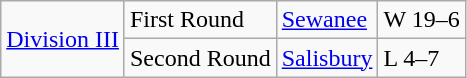<table class="wikitable">
<tr>
<td rowspan="5"><a href='#'>Division III</a></td>
<td>First Round</td>
<td><a href='#'>Sewanee</a></td>
<td>W 19–6</td>
</tr>
<tr>
<td>Second Round</td>
<td><a href='#'>Salisbury</a></td>
<td>L 4–7</td>
</tr>
</table>
